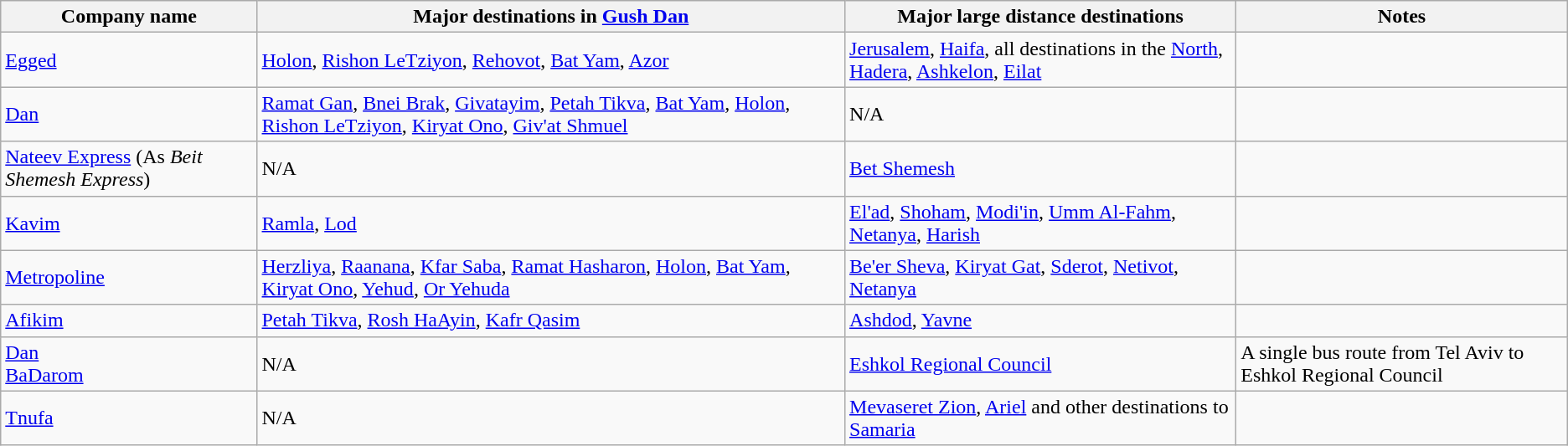<table class="wikitable">
<tr>
<th>Company name</th>
<th>Major destinations in <a href='#'>Gush Dan</a></th>
<th>Major large distance destinations</th>
<th>Notes</th>
</tr>
<tr>
<td><a href='#'>Egged</a></td>
<td><a href='#'>Holon</a>, <a href='#'>Rishon LeTziyon</a>, <a href='#'>Rehovot</a>, <a href='#'>Bat Yam</a>, <a href='#'>Azor</a></td>
<td><a href='#'>Jerusalem</a>, <a href='#'>Haifa</a>, all destinations in the <a href='#'>North</a>, <a href='#'>Hadera</a>, <a href='#'>Ashkelon</a>, <a href='#'>Eilat</a></td>
<td></td>
</tr>
<tr>
<td><a href='#'>Dan</a></td>
<td><a href='#'>Ramat Gan</a>, <a href='#'>Bnei Brak</a>, <a href='#'>Givatayim</a>, <a href='#'>Petah Tikva</a>, <a href='#'>Bat Yam</a>, <a href='#'>Holon</a>, <a href='#'>Rishon LeTziyon</a>, <a href='#'>Kiryat Ono</a>, <a href='#'>Giv'at Shmuel</a></td>
<td>N/A</td>
<td></td>
</tr>
<tr>
<td><a href='#'>Nateev Express</a> (As <em>Beit Shemesh Express</em>)</td>
<td>N/A</td>
<td><a href='#'>Bet Shemesh</a></td>
<td></td>
</tr>
<tr>
<td><a href='#'>Kavim</a></td>
<td><a href='#'>Ramla</a>, <a href='#'>Lod</a></td>
<td><a href='#'>El'ad</a>, <a href='#'>Shoham</a>, <a href='#'>Modi'in</a>, <a href='#'>Umm Al-Fahm</a>, <a href='#'>Netanya</a>, <a href='#'>Harish</a></td>
<td></td>
</tr>
<tr>
<td><a href='#'>Metropoline</a></td>
<td><a href='#'>Herzliya</a>, <a href='#'>Raanana</a>, <a href='#'>Kfar Saba</a>, <a href='#'>Ramat Hasharon</a>, <a href='#'>Holon</a>, <a href='#'>Bat Yam</a>, <a href='#'>Kiryat Ono</a>, <a href='#'>Yehud</a>, <a href='#'>Or Yehuda</a></td>
<td><a href='#'>Be'er Sheva</a>, <a href='#'>Kiryat Gat</a>, <a href='#'>Sderot</a>, <a href='#'>Netivot</a>, <a href='#'>Netanya</a></td>
<td></td>
</tr>
<tr>
<td><a href='#'>Afikim</a></td>
<td><a href='#'>Petah Tikva</a>, <a href='#'>Rosh HaAyin</a>, <a href='#'>Kafr Qasim</a></td>
<td><a href='#'>Ashdod</a>, <a href='#'>Yavne</a></td>
<td></td>
</tr>
<tr>
<td><a href='#'>Dan</a><br><a href='#'>BaDarom</a></td>
<td>N/A</td>
<td><a href='#'>Eshkol Regional Council</a></td>
<td>A single bus route from Tel Aviv to Eshkol Regional Council</td>
</tr>
<tr>
<td><a href='#'>Tnufa</a></td>
<td>N/A</td>
<td><a href='#'>Mevaseret Zion</a>, <a href='#'>Ariel</a> and other destinations to <a href='#'>Samaria</a></td>
<td></td>
</tr>
</table>
